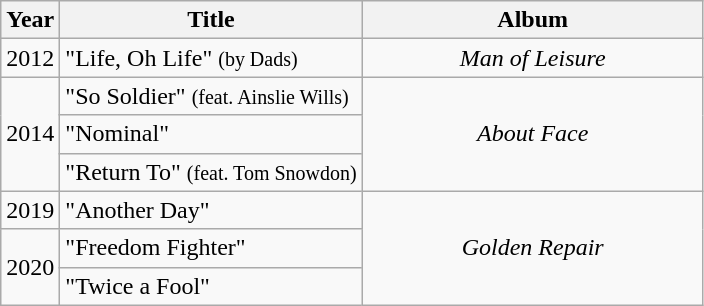<table class="wikitable" style="text-align:center;">
<tr>
<th scope="col">Year</th>
<th scope="col">Title</th>
<th scope="col" width="220">Album</th>
</tr>
<tr>
<td>2012</td>
<td align="left">"Life, Oh Life" <small>(by Dads)</small></td>
<td><em>Man of Leisure</em></td>
</tr>
<tr>
<td rowspan="3">2014</td>
<td align="left">"So Soldier" <small>(feat. Ainslie Wills)</small></td>
<td rowspan="3"><em>About Face</em></td>
</tr>
<tr>
<td align="left">"Nominal"</td>
</tr>
<tr>
<td align="left">"Return To" <small>(feat. Tom Snowdon)</small></td>
</tr>
<tr>
<td>2019</td>
<td align="left">"Another Day"</td>
<td rowspan="3"><em>Golden Repair</em></td>
</tr>
<tr>
<td rowspan="2">2020</td>
<td align="left">"Freedom Fighter"</td>
</tr>
<tr>
<td align="left">"Twice a Fool"</td>
</tr>
</table>
